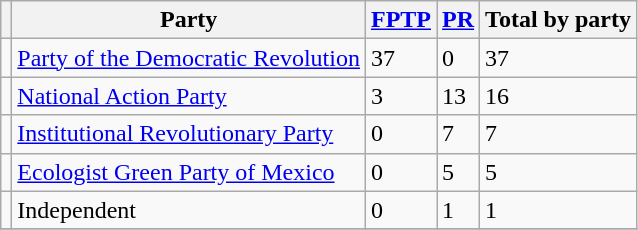<table class="wikitable">
<tr>
<th></th>
<th>Party</th>
<th><a href='#'>FPTP</a></th>
<th><a href='#'>PR</a></th>
<th>Total by party</th>
</tr>
<tr>
<td></td>
<td><a href='#'>Party of the Democratic Revolution</a></td>
<td>37</td>
<td>0</td>
<td>37</td>
</tr>
<tr>
<td></td>
<td><a href='#'>National Action Party</a></td>
<td>3</td>
<td>13</td>
<td>16</td>
</tr>
<tr>
<td></td>
<td><a href='#'>Institutional Revolutionary Party</a></td>
<td>0</td>
<td>7</td>
<td>7</td>
</tr>
<tr>
<td></td>
<td><a href='#'>Ecologist Green Party of Mexico</a></td>
<td>0</td>
<td>5</td>
<td>5</td>
</tr>
<tr>
<td></td>
<td>Independent</td>
<td>0</td>
<td>1</td>
<td>1</td>
</tr>
<tr>
</tr>
</table>
